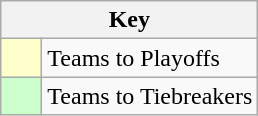<table class="wikitable" style="text-align: center;">
<tr>
<th colspan=2>Key</th>
</tr>
<tr>
<td style="background:#ffffcc; width:20px;"></td>
<td align=left>Teams to Playoffs</td>
</tr>
<tr>
<td style="background:#ccffcc; width:20px;"></td>
<td align=left>Teams to Tiebreakers</td>
</tr>
</table>
